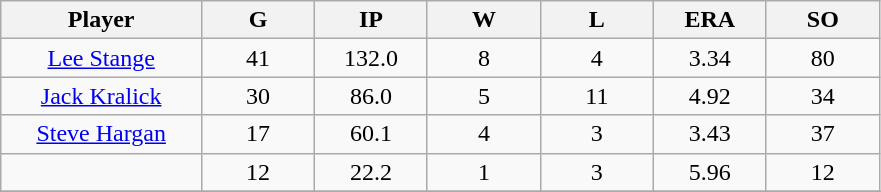<table class="wikitable sortable">
<tr>
<th bgcolor="#DDDDFF" width="16%">Player</th>
<th bgcolor="#DDDDFF" width="9%">G</th>
<th bgcolor="#DDDDFF" width="9%">IP</th>
<th bgcolor="#DDDDFF" width="9%">W</th>
<th bgcolor="#DDDDFF" width="9%">L</th>
<th bgcolor="#DDDDFF" width="9%">ERA</th>
<th bgcolor="#DDDDFF" width="9%">SO</th>
</tr>
<tr align="center">
<td><a href='#'>Lee Stange</a></td>
<td>41</td>
<td>132.0</td>
<td>8</td>
<td>4</td>
<td>3.34</td>
<td>80</td>
</tr>
<tr align="center">
<td><a href='#'>Jack Kralick</a></td>
<td>30</td>
<td>86.0</td>
<td>5</td>
<td>11</td>
<td>4.92</td>
<td>34</td>
</tr>
<tr align="center">
<td><a href='#'>Steve Hargan</a></td>
<td>17</td>
<td>60.1</td>
<td>4</td>
<td>3</td>
<td>3.43</td>
<td>37</td>
</tr>
<tr align="center">
<td></td>
<td>12</td>
<td>22.2</td>
<td>1</td>
<td>3</td>
<td>5.96</td>
<td>12</td>
</tr>
<tr align="center">
</tr>
</table>
